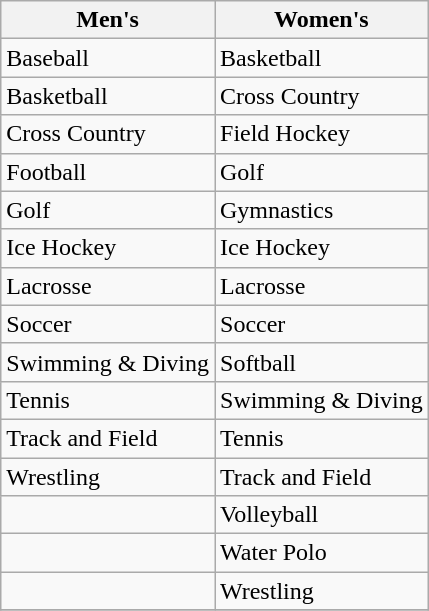<table class="wikitable" border="1">
<tr>
<th>Men's</th>
<th>Women's</th>
</tr>
<tr>
<td>Baseball</td>
<td>Basketball</td>
</tr>
<tr>
<td>Basketball</td>
<td>Cross Country</td>
</tr>
<tr>
<td>Cross Country</td>
<td>Field Hockey</td>
</tr>
<tr>
<td>Football</td>
<td>Golf</td>
</tr>
<tr>
<td>Golf</td>
<td>Gymnastics</td>
</tr>
<tr>
<td>Ice Hockey</td>
<td>Ice Hockey</td>
</tr>
<tr>
<td>Lacrosse</td>
<td>Lacrosse</td>
</tr>
<tr>
<td>Soccer</td>
<td>Soccer</td>
</tr>
<tr>
<td>Swimming & Diving</td>
<td>Softball</td>
</tr>
<tr>
<td>Tennis</td>
<td>Swimming & Diving</td>
</tr>
<tr>
<td>Track and Field</td>
<td>Tennis</td>
</tr>
<tr>
<td>Wrestling</td>
<td>Track and Field</td>
</tr>
<tr>
<td></td>
<td>Volleyball</td>
</tr>
<tr>
<td></td>
<td>Water Polo</td>
</tr>
<tr>
<td></td>
<td>Wrestling</td>
</tr>
<tr>
</tr>
</table>
